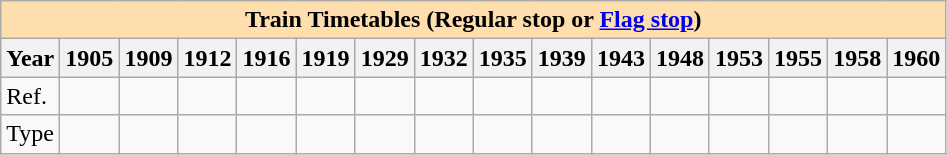<table class="wikitable">
<tr>
<th colspan="16" style="background:#ffdead;">Train Timetables (Regular stop or <a href='#'>Flag stop</a>)</th>
</tr>
<tr>
<th>Year</th>
<th>1905</th>
<th>1909</th>
<th>1912</th>
<th>1916</th>
<th>1919</th>
<th>1929</th>
<th>1932</th>
<th>1935</th>
<th>1939</th>
<th>1943</th>
<th>1948</th>
<th>1953</th>
<th>1955</th>
<th>1958</th>
<th>1960</th>
</tr>
<tr>
<td>Ref.</td>
<td></td>
<td></td>
<td></td>
<td></td>
<td></td>
<td></td>
<td></td>
<td></td>
<td></td>
<td></td>
<td></td>
<td></td>
<td></td>
<td></td>
<td></td>
</tr>
<tr>
<td>Type</td>
<td></td>
<td></td>
<td></td>
<td></td>
<td></td>
<td></td>
<td></td>
<td></td>
<td></td>
<td></td>
<td></td>
<td></td>
<td></td>
<td></td>
<td></td>
</tr>
</table>
